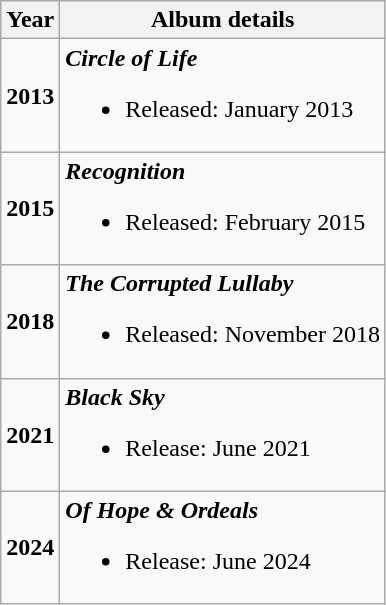<table class="wikitable">
<tr>
<th>Year</th>
<th>Album details</th>
</tr>
<tr>
<td><strong>2013</strong></td>
<td><strong><em>Circle of Life</em></strong><br><ul><li>Released: January 2013</li></ul></td>
</tr>
<tr>
<td><strong>2015</strong></td>
<td><strong><em>Recognition</em></strong><br><ul><li>Released: February 2015</li></ul></td>
</tr>
<tr>
<td><strong>2018</strong></td>
<td><strong><em>The Corrupted Lullaby</em></strong><br><ul><li>Released: November 2018</li></ul></td>
</tr>
<tr>
<td><strong>2021</strong></td>
<td><strong><em>Black Sky</em></strong><br><ul><li>Release: June 2021</li></ul></td>
</tr>
<tr>
<td><strong>2024</strong></td>
<td><strong><em>Of Hope & Ordeals</em></strong><br><ul><li>Release: June 2024</li></ul></td>
</tr>
</table>
